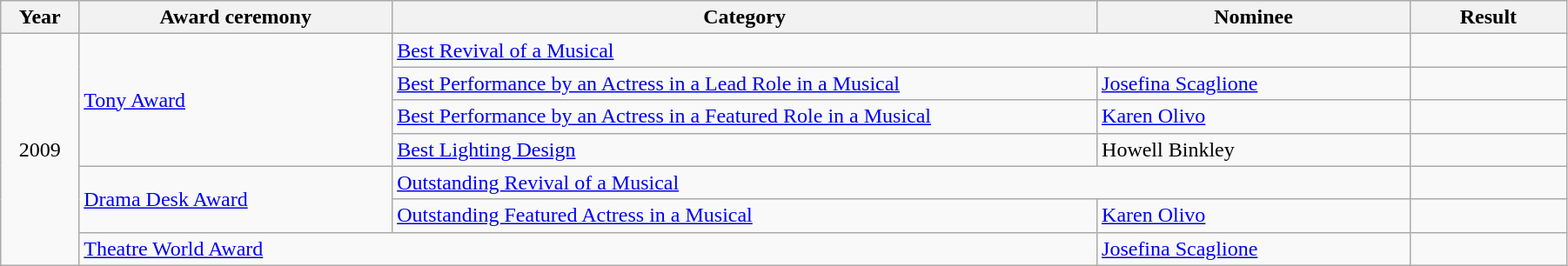<table class="wikitable" style="width:95%;">
<tr>
<th style="width:5%;">Year</th>
<th style="width:20%;">Award ceremony</th>
<th style="width:45%;">Category</th>
<th style="width:20%;">Nominee</th>
<th style="width:10%;">Result</th>
</tr>
<tr>
<td rowspan=7 style="text-align:center;">2009</td>
<td rowspan="4"><a href='#'>Tony Award</a></td>
<td colspan="2"><a href='#'>Best Revival of a Musical</a></td>
<td></td>
</tr>
<tr>
<td><a href='#'>Best Performance by an Actress in a Lead Role in a Musical</a></td>
<td><a href='#'>Josefina Scaglione</a></td>
<td></td>
</tr>
<tr>
<td><a href='#'>Best Performance by an Actress in a Featured Role in a Musical</a></td>
<td><a href='#'>Karen Olivo</a></td>
<td></td>
</tr>
<tr>
<td><a href='#'>Best Lighting Design</a></td>
<td>Howell Binkley</td>
<td></td>
</tr>
<tr>
<td rowspan="2"><a href='#'>Drama Desk Award</a></td>
<td colspan="2"><a href='#'>Outstanding Revival of a Musical</a></td>
<td></td>
</tr>
<tr>
<td><a href='#'>Outstanding Featured Actress in a Musical</a></td>
<td><a href='#'>Karen Olivo</a></td>
<td></td>
</tr>
<tr>
<td colspan=2><a href='#'>Theatre World Award</a></td>
<td><a href='#'>Josefina Scaglione</a></td>
<td></td>
</tr>
</table>
